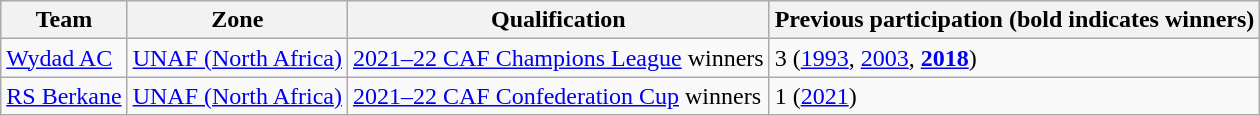<table class="wikitable">
<tr>
<th>Team</th>
<th>Zone</th>
<th>Qualification</th>
<th>Previous participation (bold indicates winners)</th>
</tr>
<tr>
<td> <a href='#'>Wydad AC</a></td>
<td><a href='#'>UNAF (North Africa)</a></td>
<td><a href='#'>2021–22 CAF Champions League</a> winners</td>
<td>3 (<a href='#'>1993</a>, <a href='#'>2003</a>, <strong><a href='#'>2018</a></strong>)</td>
</tr>
<tr>
<td> <a href='#'>RS Berkane</a></td>
<td><a href='#'>UNAF (North Africa)</a></td>
<td><a href='#'>2021–22 CAF Confederation Cup</a> winners</td>
<td>1 (<a href='#'>2021</a>)</td>
</tr>
</table>
